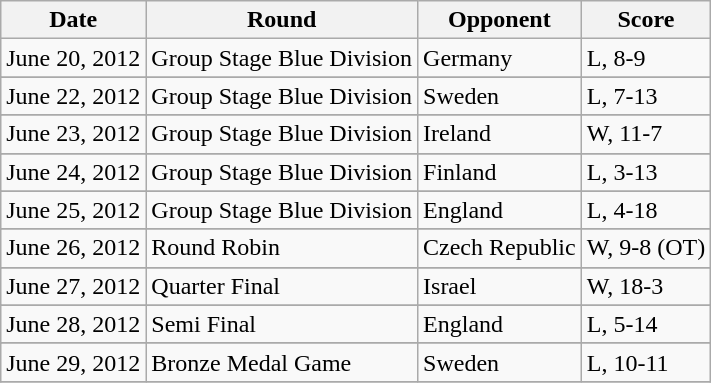<table class="wikitable" border="1" "align=center">
<tr>
<th>Date</th>
<th>Round</th>
<th>Opponent</th>
<th>Score</th>
</tr>
<tr>
<td>June 20, 2012</td>
<td>Group Stage Blue Division</td>
<td>Germany</td>
<td>L, 8-9</td>
</tr>
<tr>
</tr>
<tr>
<td>June 22, 2012</td>
<td>Group Stage Blue Division</td>
<td>Sweden</td>
<td>L, 7-13</td>
</tr>
<tr>
</tr>
<tr>
<td>June 23, 2012</td>
<td>Group Stage Blue Division</td>
<td>Ireland</td>
<td>W, 11-7</td>
</tr>
<tr>
</tr>
<tr>
<td>June 24, 2012</td>
<td>Group Stage Blue Division</td>
<td>Finland</td>
<td>L, 3-13</td>
</tr>
<tr>
</tr>
<tr>
<td>June 25, 2012</td>
<td>Group Stage Blue Division</td>
<td>England</td>
<td>L, 4-18</td>
</tr>
<tr>
</tr>
<tr>
<td>June 26, 2012</td>
<td>Round Robin</td>
<td>Czech Republic</td>
<td>W, 9-8 (OT)</td>
</tr>
<tr>
</tr>
<tr>
<td>June 27, 2012</td>
<td>Quarter Final</td>
<td>Israel</td>
<td>W, 18-3</td>
</tr>
<tr>
</tr>
<tr>
<td>June 28, 2012</td>
<td>Semi Final</td>
<td>England</td>
<td>L, 5-14</td>
</tr>
<tr>
</tr>
<tr>
<td>June 29, 2012</td>
<td>Bronze Medal Game</td>
<td>Sweden</td>
<td>L, 10-11</td>
</tr>
<tr>
</tr>
</table>
